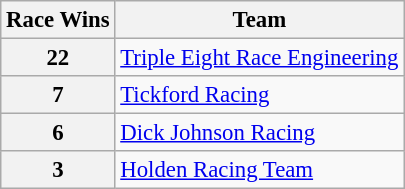<table class="wikitable" style="font-size: 95%;">
<tr>
<th>Race Wins</th>
<th>Team</th>
</tr>
<tr>
<th>22</th>
<td><a href='#'>Triple Eight Race Engineering</a></td>
</tr>
<tr>
<th>7</th>
<td><a href='#'>Tickford Racing</a></td>
</tr>
<tr>
<th>6</th>
<td><a href='#'>Dick Johnson Racing</a></td>
</tr>
<tr>
<th>3</th>
<td><a href='#'>Holden Racing Team</a></td>
</tr>
</table>
